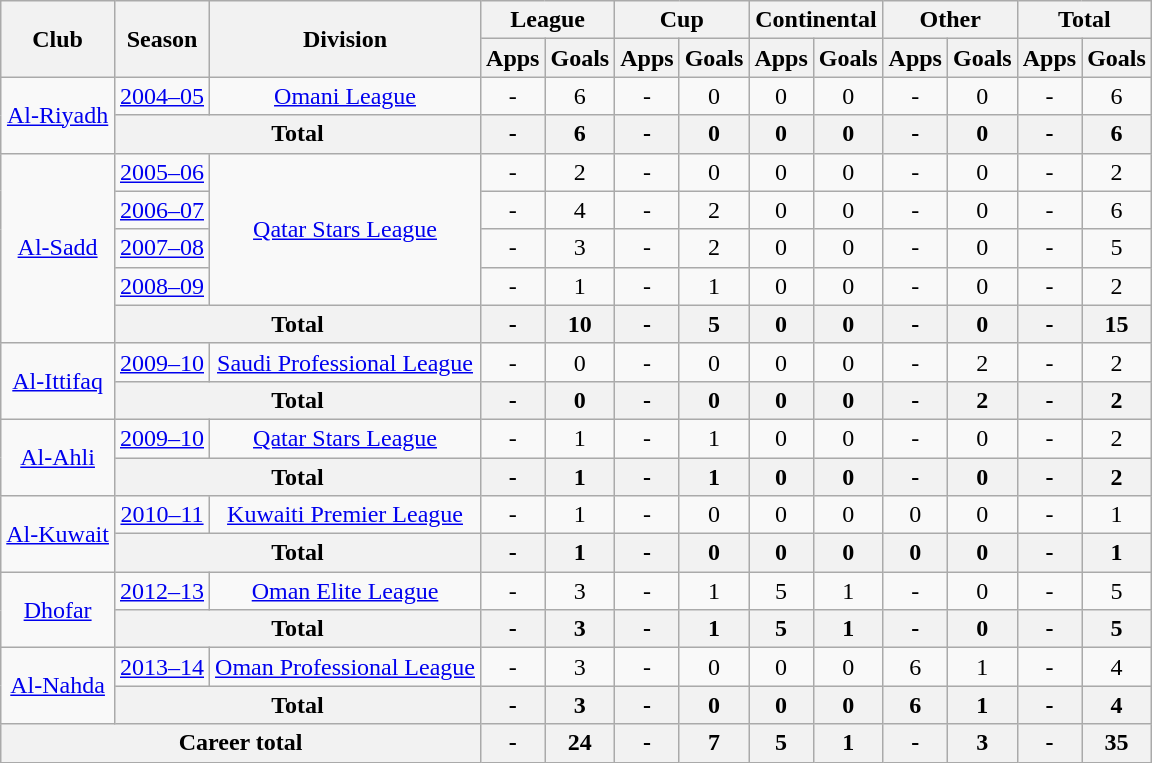<table class="wikitable" style="text-align: center;">
<tr>
<th rowspan="2">Club</th>
<th rowspan="2">Season</th>
<th rowspan="2">Division</th>
<th colspan="2">League</th>
<th colspan="2">Cup</th>
<th colspan="2">Continental</th>
<th colspan="2">Other</th>
<th colspan="2">Total</th>
</tr>
<tr>
<th>Apps</th>
<th>Goals</th>
<th>Apps</th>
<th>Goals</th>
<th>Apps</th>
<th>Goals</th>
<th>Apps</th>
<th>Goals</th>
<th>Apps</th>
<th>Goals</th>
</tr>
<tr>
<td rowspan="2"><a href='#'>Al-Riyadh</a></td>
<td><a href='#'>2004–05</a></td>
<td rowspan="1"><a href='#'>Omani League</a></td>
<td>-</td>
<td>6</td>
<td>-</td>
<td>0</td>
<td>0</td>
<td>0</td>
<td>-</td>
<td>0</td>
<td>-</td>
<td>6</td>
</tr>
<tr>
<th colspan="2">Total</th>
<th>-</th>
<th>6</th>
<th>-</th>
<th>0</th>
<th>0</th>
<th>0</th>
<th>-</th>
<th>0</th>
<th>-</th>
<th>6</th>
</tr>
<tr>
<td rowspan="5"><a href='#'>Al-Sadd</a></td>
<td><a href='#'>2005–06</a></td>
<td rowspan="4"><a href='#'>Qatar Stars League</a></td>
<td>-</td>
<td>2</td>
<td>-</td>
<td>0</td>
<td>0</td>
<td>0</td>
<td>-</td>
<td>0</td>
<td>-</td>
<td>2</td>
</tr>
<tr>
<td><a href='#'>2006–07</a></td>
<td>-</td>
<td>4</td>
<td>-</td>
<td>2</td>
<td>0</td>
<td>0</td>
<td>-</td>
<td>0</td>
<td>-</td>
<td>6</td>
</tr>
<tr>
<td><a href='#'>2007–08</a></td>
<td>-</td>
<td>3</td>
<td>-</td>
<td>2</td>
<td>0</td>
<td>0</td>
<td>-</td>
<td>0</td>
<td>-</td>
<td>5</td>
</tr>
<tr>
<td><a href='#'>2008–09</a></td>
<td>-</td>
<td>1</td>
<td>-</td>
<td>1</td>
<td>0</td>
<td>0</td>
<td>-</td>
<td>0</td>
<td>-</td>
<td>2</td>
</tr>
<tr>
<th colspan="2">Total</th>
<th>-</th>
<th>10</th>
<th>-</th>
<th>5</th>
<th>0</th>
<th>0</th>
<th>-</th>
<th>0</th>
<th>-</th>
<th>15</th>
</tr>
<tr>
<td rowspan="2"><a href='#'>Al-Ittifaq</a></td>
<td><a href='#'>2009–10</a></td>
<td rowspan="1"><a href='#'>Saudi Professional League</a></td>
<td>-</td>
<td>0</td>
<td>-</td>
<td>0</td>
<td>0</td>
<td>0</td>
<td>-</td>
<td>2</td>
<td>-</td>
<td>2</td>
</tr>
<tr>
<th colspan="2">Total</th>
<th>-</th>
<th>0</th>
<th>-</th>
<th>0</th>
<th>0</th>
<th>0</th>
<th>-</th>
<th>2</th>
<th>-</th>
<th>2</th>
</tr>
<tr>
<td rowspan="2"><a href='#'>Al-Ahli</a></td>
<td><a href='#'>2009–10</a></td>
<td rowspan="1"><a href='#'>Qatar Stars League</a></td>
<td>-</td>
<td>1</td>
<td>-</td>
<td>1</td>
<td>0</td>
<td>0</td>
<td>-</td>
<td>0</td>
<td>-</td>
<td>2</td>
</tr>
<tr>
<th colspan="2">Total</th>
<th>-</th>
<th>1</th>
<th>-</th>
<th>1</th>
<th>0</th>
<th>0</th>
<th>-</th>
<th>0</th>
<th>-</th>
<th>2</th>
</tr>
<tr>
<td rowspan="2"><a href='#'>Al-Kuwait</a></td>
<td><a href='#'>2010–11</a></td>
<td rowspan="1"><a href='#'>Kuwaiti Premier League</a></td>
<td>-</td>
<td>1</td>
<td>-</td>
<td>0</td>
<td>0</td>
<td>0</td>
<td>0</td>
<td>0</td>
<td>-</td>
<td>1</td>
</tr>
<tr>
<th colspan="2">Total</th>
<th>-</th>
<th>1</th>
<th>-</th>
<th>0</th>
<th>0</th>
<th>0</th>
<th>0</th>
<th>0</th>
<th>-</th>
<th>1</th>
</tr>
<tr>
<td rowspan="2"><a href='#'>Dhofar</a></td>
<td><a href='#'>2012–13</a></td>
<td rowspan="1"><a href='#'>Oman Elite League</a></td>
<td>-</td>
<td>3</td>
<td>-</td>
<td>1</td>
<td>5</td>
<td>1</td>
<td>-</td>
<td>0</td>
<td>-</td>
<td>5</td>
</tr>
<tr>
<th colspan="2">Total</th>
<th>-</th>
<th>3</th>
<th>-</th>
<th>1</th>
<th>5</th>
<th>1</th>
<th>-</th>
<th>0</th>
<th>-</th>
<th>5</th>
</tr>
<tr>
<td rowspan="2"><a href='#'>Al-Nahda</a></td>
<td><a href='#'>2013–14</a></td>
<td rowspan="1"><a href='#'>Oman Professional League</a></td>
<td>-</td>
<td>3</td>
<td>-</td>
<td>0</td>
<td>0</td>
<td>0</td>
<td>6</td>
<td>1</td>
<td>-</td>
<td>4</td>
</tr>
<tr>
<th colspan="2">Total</th>
<th>-</th>
<th>3</th>
<th>-</th>
<th>0</th>
<th>0</th>
<th>0</th>
<th>6</th>
<th>1</th>
<th>-</th>
<th>4</th>
</tr>
<tr>
<th colspan="3">Career total</th>
<th>-</th>
<th>24</th>
<th>-</th>
<th>7</th>
<th>5</th>
<th>1</th>
<th>-</th>
<th>3</th>
<th>-</th>
<th>35</th>
</tr>
</table>
